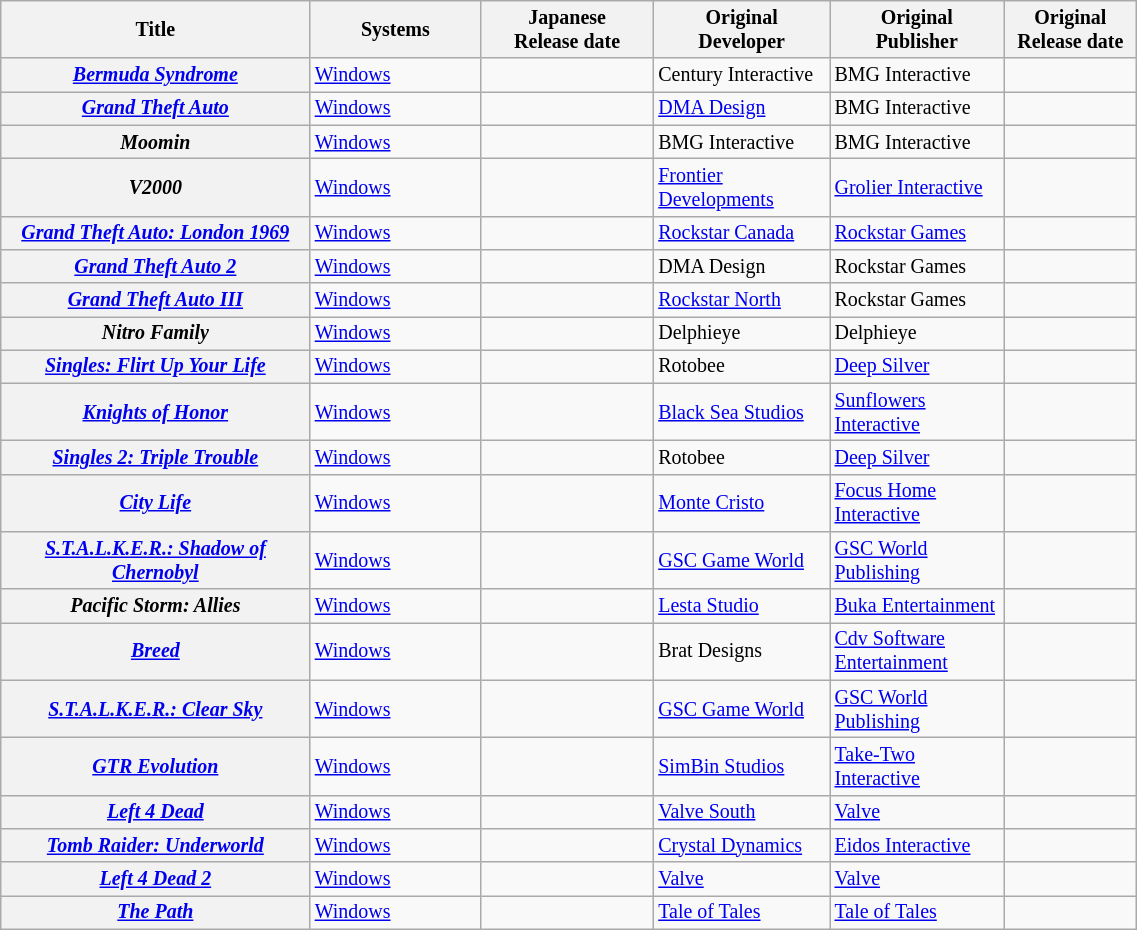<table class="wikitable sortable" style="width: 60%; font-size: smaller">
<tr>
<th scope="col" style="width:10%;">Title</th>
<th scope="col" style="width:5%;">Systems</th>
<th scope="col" style="width:5%;">Japanese<br>Release date</th>
<th scope="col" style="width:3%;">Original<br>Developer</th>
<th scope="col" style="width:3%;">Original<br>Publisher</th>
<th scope="col" style="width:3%;">Original<br>Release date</th>
</tr>
<tr>
<th><em><a href='#'>Bermuda Syndrome</a></em></th>
<td><a href='#'>Windows</a></td>
<td></td>
<td>Century Interactive</td>
<td>BMG Interactive</td>
<td></td>
</tr>
<tr>
<th><em><a href='#'>Grand Theft Auto</a></em></th>
<td><a href='#'>Windows</a></td>
<td></td>
<td><a href='#'>DMA Design</a></td>
<td>BMG Interactive</td>
<td></td>
</tr>
<tr>
<th><em>Moomin</em></th>
<td><a href='#'>Windows</a></td>
<td></td>
<td>BMG Interactive</td>
<td>BMG Interactive</td>
<td></td>
</tr>
<tr>
<th><em>V2000</em></th>
<td><a href='#'>Windows</a></td>
<td></td>
<td><a href='#'>Frontier Developments</a></td>
<td><a href='#'>Grolier Interactive</a></td>
<td></td>
</tr>
<tr>
<th><em><a href='#'>Grand Theft Auto: London 1969</a></em></th>
<td><a href='#'>Windows</a></td>
<td></td>
<td><a href='#'>Rockstar Canada</a></td>
<td><a href='#'>Rockstar Games</a></td>
<td></td>
</tr>
<tr>
<th scope="row"><em><a href='#'>Grand Theft Auto 2</a></em></th>
<td><a href='#'>Windows</a></td>
<td></td>
<td>DMA Design</td>
<td>Rockstar Games</td>
<td></td>
</tr>
<tr>
<th scope="row"><em><a href='#'>Grand Theft Auto III</a></em></th>
<td><a href='#'>Windows</a></td>
<td></td>
<td><a href='#'>Rockstar North</a></td>
<td>Rockstar Games</td>
<td></td>
</tr>
<tr>
<th scope="row"><em>Nitro Family</em></th>
<td><a href='#'>Windows</a></td>
<td></td>
<td>Delphieye</td>
<td>Delphieye</td>
<td></td>
</tr>
<tr>
<th scope="row"><em><a href='#'>Singles: Flirt Up Your Life</a></em></th>
<td><a href='#'>Windows</a></td>
<td></td>
<td>Rotobee</td>
<td><a href='#'>Deep Silver</a></td>
<td></td>
</tr>
<tr>
<th scope="row"><em><a href='#'>Knights of Honor</a></em></th>
<td><a href='#'>Windows</a></td>
<td></td>
<td><a href='#'>Black Sea Studios</a></td>
<td><a href='#'>Sunflowers Interactive</a></td>
<td></td>
</tr>
<tr>
<th scope="row"><em><a href='#'>Singles 2: Triple Trouble</a></em></th>
<td><a href='#'>Windows</a></td>
<td></td>
<td>Rotobee</td>
<td><a href='#'>Deep Silver</a></td>
<td></td>
</tr>
<tr>
<th scope="row"><em><a href='#'>City Life</a></em></th>
<td><a href='#'>Windows</a></td>
<td></td>
<td><a href='#'>Monte Cristo</a></td>
<td><a href='#'>Focus Home Interactive</a></td>
<td></td>
</tr>
<tr>
<th scope="row"><em><a href='#'>S.T.A.L.K.E.R.: Shadow of Chernobyl</a></em></th>
<td><a href='#'>Windows</a></td>
<td></td>
<td><a href='#'>GSC Game World</a></td>
<td><a href='#'>GSC World Publishing</a></td>
<td></td>
</tr>
<tr>
<th scope="row"><em>Pacific Storm: Allies</em></th>
<td><a href='#'>Windows</a></td>
<td></td>
<td><a href='#'>Lesta Studio</a></td>
<td><a href='#'>Buka Entertainment</a></td>
<td></td>
</tr>
<tr>
<th scope="row"><em><a href='#'>Breed</a></em></th>
<td><a href='#'>Windows</a></td>
<td></td>
<td>Brat Designs</td>
<td><a href='#'>Cdv Software Entertainment</a></td>
<td></td>
</tr>
<tr>
<th scope="row"><em><a href='#'>S.T.A.L.K.E.R.: Clear Sky</a></em></th>
<td><a href='#'>Windows</a></td>
<td></td>
<td><a href='#'>GSC Game World</a></td>
<td><a href='#'>GSC World Publishing</a></td>
<td></td>
</tr>
<tr>
<th scope="row"><em><a href='#'>GTR Evolution</a></em></th>
<td><a href='#'>Windows</a></td>
<td></td>
<td><a href='#'>SimBin Studios</a></td>
<td><a href='#'>Take-Two Interactive</a></td>
<td></td>
</tr>
<tr>
<th scope="row"><em><a href='#'>Left 4 Dead</a></em></th>
<td><a href='#'>Windows</a></td>
<td></td>
<td><a href='#'>Valve South</a></td>
<td><a href='#'>Valve</a></td>
<td></td>
</tr>
<tr>
<th scope="row"><em><a href='#'>Tomb Raider: Underworld</a></em></th>
<td><a href='#'>Windows</a></td>
<td></td>
<td><a href='#'>Crystal Dynamics</a></td>
<td><a href='#'>Eidos Interactive</a></td>
<td></td>
</tr>
<tr>
<th scope="row"><em><a href='#'>Left 4 Dead 2</a></em></th>
<td><a href='#'>Windows</a></td>
<td></td>
<td><a href='#'>Valve</a></td>
<td><a href='#'>Valve</a></td>
<td></td>
</tr>
<tr>
<th scope="row"><em><a href='#'>The Path</a></em></th>
<td><a href='#'>Windows</a></td>
<td></td>
<td><a href='#'>Tale of Tales</a></td>
<td><a href='#'>Tale of Tales</a></td>
<td></td>
</tr>
</table>
